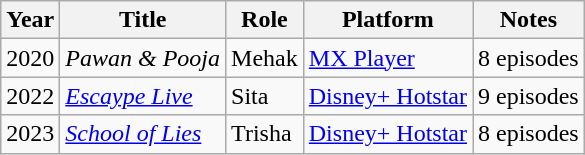<table class="wikitable sortable plainrowheaders">
<tr>
<th>Year</th>
<th>Title</th>
<th>Role</th>
<th>Platform</th>
<th>Notes</th>
</tr>
<tr>
<td>2020</td>
<td><em>Pawan & Pooja</em></td>
<td>Mehak</td>
<td><a href='#'>MX Player</a></td>
<td>8 episodes</td>
</tr>
<tr>
<td>2022</td>
<td><em><a href='#'>Escaype Live</a></em></td>
<td>Sita</td>
<td><a href='#'>Disney+ Hotstar</a></td>
<td>9 episodes</td>
</tr>
<tr>
<td>2023</td>
<td><em><a href='#'>School of Lies</a></em></td>
<td>Trisha</td>
<td><a href='#'>Disney+ Hotstar</a></td>
<td>8 episodes</td>
</tr>
</table>
